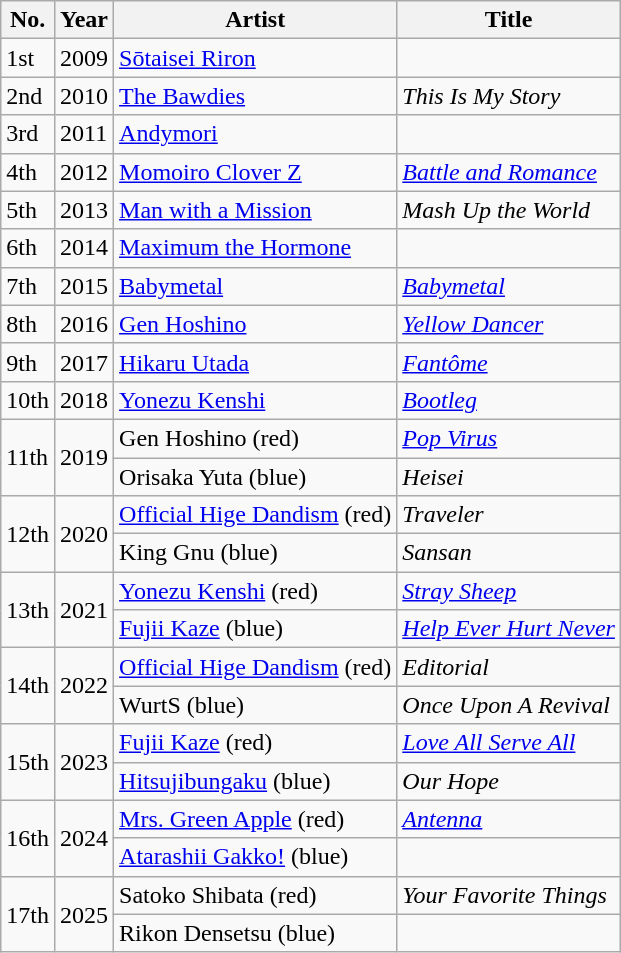<table class=wikitable>
<tr>
<th>No.</th>
<th>Year</th>
<th>Artist</th>
<th>Title</th>
</tr>
<tr>
<td>1st</td>
<td>2009</td>
<td><a href='#'>Sōtaisei Riron</a></td>
<td></td>
</tr>
<tr>
<td>2nd</td>
<td>2010</td>
<td><a href='#'>The Bawdies</a></td>
<td><em>This Is My Story</em></td>
</tr>
<tr>
<td>3rd</td>
<td>2011</td>
<td><a href='#'>Andymori</a></td>
<td></td>
</tr>
<tr>
<td>4th</td>
<td>2012</td>
<td><a href='#'>Momoiro Clover Z</a></td>
<td><em><a href='#'>Battle and Romance</a></em></td>
</tr>
<tr>
<td>5th</td>
<td>2013</td>
<td><a href='#'>Man with a Mission</a></td>
<td><em>Mash Up the World</em></td>
</tr>
<tr>
<td>6th</td>
<td>2014</td>
<td><a href='#'>Maximum the Hormone</a></td>
<td></td>
</tr>
<tr>
<td>7th</td>
<td>2015</td>
<td><a href='#'>Babymetal</a></td>
<td><em><a href='#'>Babymetal</a></em></td>
</tr>
<tr>
<td>8th</td>
<td>2016</td>
<td><a href='#'>Gen Hoshino</a></td>
<td><em><a href='#'>Yellow Dancer</a></em></td>
</tr>
<tr>
<td>9th</td>
<td>2017</td>
<td><a href='#'>Hikaru Utada</a></td>
<td><em><a href='#'>Fantôme</a></em></td>
</tr>
<tr>
<td>10th</td>
<td>2018</td>
<td><a href='#'>Yonezu Kenshi</a></td>
<td><a href='#'><em>Bootleg</em></a></td>
</tr>
<tr>
<td rowspan="2">11th</td>
<td rowspan="2">2019</td>
<td>Gen Hoshino (red)</td>
<td><em><a href='#'>Pop Virus</a></em></td>
</tr>
<tr>
<td>Orisaka Yuta (blue)</td>
<td><em>Heisei</em></td>
</tr>
<tr>
<td rowspan="2">12th</td>
<td rowspan="2">2020</td>
<td><a href='#'>Official Hige Dandism</a> (red)</td>
<td><em>Traveler</em></td>
</tr>
<tr>
<td>King Gnu (blue)</td>
<td><em>Sansan</em></td>
</tr>
<tr>
<td rowspan="2">13th</td>
<td rowspan="2">2021</td>
<td><a href='#'>Yonezu Kenshi</a> (red)</td>
<td><em><a href='#'>Stray Sheep</a></em></td>
</tr>
<tr>
<td><a href='#'>Fujii Kaze</a> (blue)</td>
<td><em><a href='#'>Help Ever Hurt Never</a></em></td>
</tr>
<tr>
<td rowspan="2">14th</td>
<td rowspan="2">2022</td>
<td><a href='#'>Official Hige Dandism</a> (red)</td>
<td><em>Editorial</em></td>
</tr>
<tr>
<td>WurtS (blue)</td>
<td><em>Once Upon A Revival</em></td>
</tr>
<tr>
<td rowspan="2">15th</td>
<td rowspan="2">2023</td>
<td><a href='#'>Fujii Kaze</a> (red)</td>
<td><em><a href='#'>Love All Serve All</a></em></td>
</tr>
<tr>
<td><a href='#'>Hitsujibungaku</a> (blue)</td>
<td><em>Our Hope</em></td>
</tr>
<tr>
<td rowspan="2">16th</td>
<td rowspan="2">2024</td>
<td><a href='#'>Mrs. Green Apple</a> (red)</td>
<td><em><a href='#'>Antenna</a></em></td>
</tr>
<tr>
<td><a href='#'>Atarashii Gakko!</a> (blue)</td>
<td></td>
</tr>
<tr>
<td rowspan="2">17th</td>
<td rowspan="2">2025</td>
<td>Satoko Shibata (red)</td>
<td><em>Your Favorite Things</em></td>
</tr>
<tr>
<td>Rikon Densetsu (blue)</td>
<td></td>
</tr>
</table>
